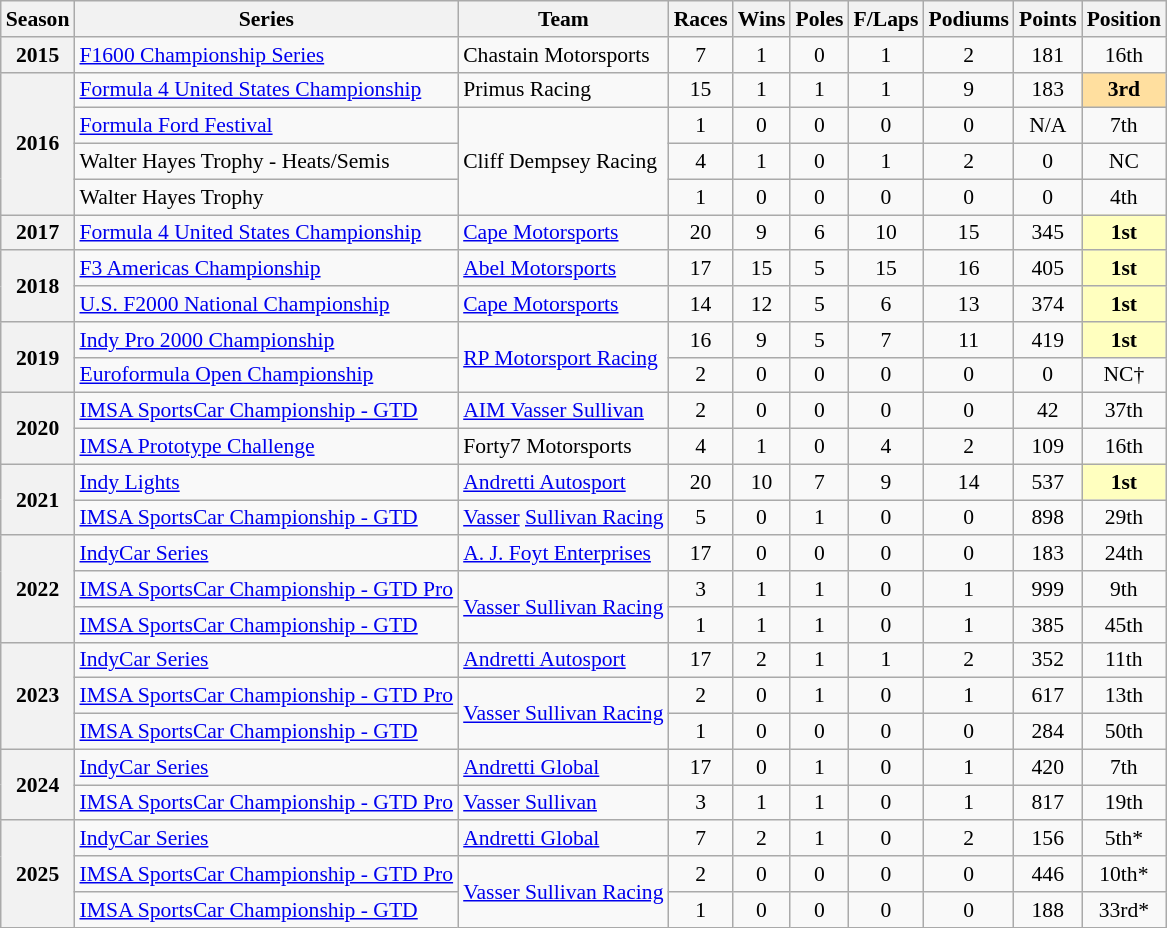<table class="wikitable" style="font-size: 90%; text-align:center">
<tr>
<th>Season</th>
<th>Series</th>
<th>Team</th>
<th>Races</th>
<th>Wins</th>
<th>Poles</th>
<th>F/Laps</th>
<th>Podiums</th>
<th>Points</th>
<th>Position</th>
</tr>
<tr>
<th>2015</th>
<td align=left><a href='#'>F1600 Championship Series</a></td>
<td align=left>Chastain Motorsports</td>
<td>7</td>
<td>1</td>
<td>0</td>
<td>1</td>
<td>2</td>
<td>181</td>
<td>16th</td>
</tr>
<tr>
<th rowspan=4>2016</th>
<td align=left nowrap><a href='#'>Formula 4 United States Championship</a></td>
<td align=left>Primus Racing</td>
<td>15</td>
<td>1</td>
<td>1</td>
<td>1</td>
<td>9</td>
<td>183</td>
<td style="background:#FFDF9F;"><strong>3rd</strong></td>
</tr>
<tr>
<td align=left><a href='#'>Formula Ford Festival</a></td>
<td align=left rowspan=3 nowrap>Cliff Dempsey Racing</td>
<td>1</td>
<td>0</td>
<td>0</td>
<td>0</td>
<td>0</td>
<td>N/A</td>
<td>7th</td>
</tr>
<tr>
<td align=left>Walter Hayes Trophy - Heats/Semis</td>
<td>4</td>
<td>1</td>
<td>0</td>
<td>1</td>
<td>2</td>
<td>0</td>
<td>NC</td>
</tr>
<tr>
<td align=left>Walter Hayes Trophy</td>
<td>1</td>
<td>0</td>
<td>0</td>
<td>0</td>
<td>0</td>
<td>0</td>
<td>4th</td>
</tr>
<tr>
<th>2017</th>
<td align=left><a href='#'>Formula 4 United States Championship</a></td>
<td align=left><a href='#'>Cape Motorsports</a></td>
<td>20</td>
<td>9</td>
<td>6</td>
<td>10</td>
<td>15</td>
<td>345</td>
<td style="background:#FFFFBF;"><strong>1st</strong></td>
</tr>
<tr>
<th rowspan=2>2018</th>
<td align=left><a href='#'>F3 Americas Championship</a></td>
<td align=left><a href='#'>Abel Motorsports</a></td>
<td>17</td>
<td>15</td>
<td>5</td>
<td>15</td>
<td>16</td>
<td>405</td>
<td style="background:#FFFFBF;"><strong>1st</strong></td>
</tr>
<tr>
<td align=left><a href='#'>U.S. F2000 National Championship</a></td>
<td align=left><a href='#'>Cape Motorsports</a></td>
<td>14</td>
<td>12</td>
<td>5</td>
<td>6</td>
<td>13</td>
<td>374</td>
<td style="background:#FFFFBF;"><strong>1st</strong></td>
</tr>
<tr>
<th rowspan=2>2019</th>
<td align=left><a href='#'>Indy Pro 2000 Championship</a></td>
<td align=left rowspan=2><a href='#'>RP Motorsport Racing</a></td>
<td>16</td>
<td>9</td>
<td>5</td>
<td>7</td>
<td>11</td>
<td>419</td>
<td style="background:#FFFFBF;"><strong>1st</strong></td>
</tr>
<tr>
<td align=left><a href='#'>Euroformula Open Championship</a></td>
<td>2</td>
<td>0</td>
<td>0</td>
<td>0</td>
<td>0</td>
<td>0</td>
<td>NC†</td>
</tr>
<tr>
<th rowspan=2>2020</th>
<td align=left><a href='#'>IMSA SportsCar Championship - GTD</a></td>
<td align=left><a href='#'>AIM Vasser Sullivan</a></td>
<td>2</td>
<td>0</td>
<td>0</td>
<td>0</td>
<td>0</td>
<td>42</td>
<td>37th</td>
</tr>
<tr>
<td align=left><a href='#'>IMSA Prototype Challenge</a></td>
<td align=left>Forty7 Motorsports</td>
<td>4</td>
<td>1</td>
<td>0</td>
<td>4</td>
<td>2</td>
<td>109</td>
<td>16th</td>
</tr>
<tr>
<th rowspan=2>2021</th>
<td align=left><a href='#'>Indy Lights</a></td>
<td align=left><a href='#'>Andretti Autosport</a></td>
<td>20</td>
<td>10</td>
<td>7</td>
<td>9</td>
<td>14</td>
<td>537</td>
<td style="background:#FFFFBF;"><strong>1st</strong></td>
</tr>
<tr>
<td align=left><a href='#'>IMSA SportsCar Championship - GTD</a></td>
<td align=left><a href='#'>Vasser</a> <a href='#'>Sullivan Racing</a></td>
<td>5</td>
<td>0</td>
<td>1</td>
<td>0</td>
<td>0</td>
<td>898</td>
<td>29th</td>
</tr>
<tr>
<th rowspan="3">2022</th>
<td align=left><a href='#'>IndyCar Series</a></td>
<td align=left><a href='#'>A. J. Foyt Enterprises</a></td>
<td>17</td>
<td>0</td>
<td>0</td>
<td>0</td>
<td>0</td>
<td>183</td>
<td>24th</td>
</tr>
<tr>
<td align=left><a href='#'>IMSA SportsCar Championship - GTD Pro</a></td>
<td rowspan="2" align="left"><a href='#'>Vasser Sullivan Racing</a></td>
<td>3</td>
<td>1</td>
<td>1</td>
<td>0</td>
<td>1</td>
<td>999</td>
<td>9th</td>
</tr>
<tr>
<td align=left><a href='#'>IMSA SportsCar Championship - GTD</a></td>
<td>1</td>
<td>1</td>
<td>1</td>
<td>0</td>
<td>1</td>
<td>385</td>
<td>45th</td>
</tr>
<tr>
<th rowspan="3">2023</th>
<td align=left><a href='#'>IndyCar Series</a></td>
<td align=left><a href='#'>Andretti Autosport</a></td>
<td>17</td>
<td>2</td>
<td>1</td>
<td>1</td>
<td>2</td>
<td>352</td>
<td>11th</td>
</tr>
<tr>
<td align=left><a href='#'>IMSA SportsCar Championship - GTD Pro</a></td>
<td rowspan="2" align=left><a href='#'>Vasser Sullivan Racing</a></td>
<td>2</td>
<td>0</td>
<td>1</td>
<td>0</td>
<td>1</td>
<td>617</td>
<td>13th</td>
</tr>
<tr>
<td align="left"><a href='#'>IMSA SportsCar Championship - GTD</a></td>
<td>1</td>
<td>0</td>
<td>0</td>
<td>0</td>
<td>0</td>
<td>284</td>
<td>50th</td>
</tr>
<tr>
<th rowspan=2>2024</th>
<td align=left><a href='#'>IndyCar Series</a></td>
<td align=left><a href='#'>Andretti Global</a></td>
<td>17</td>
<td>0</td>
<td>1</td>
<td>0</td>
<td>1</td>
<td>420</td>
<td>7th</td>
</tr>
<tr>
<td align=left><a href='#'>IMSA SportsCar Championship - GTD Pro</a></td>
<td align=left><a href='#'>Vasser Sullivan</a></td>
<td>3</td>
<td>1</td>
<td>1</td>
<td>0</td>
<td>1</td>
<td>817</td>
<td>19th</td>
</tr>
<tr>
<th rowspan="3">2025</th>
<td align=left><a href='#'>IndyCar Series</a></td>
<td align=left><a href='#'>Andretti Global</a></td>
<td>7</td>
<td>2</td>
<td>1</td>
<td>0</td>
<td>2</td>
<td>156</td>
<td>5th*</td>
</tr>
<tr>
<td align="left"><a href='#'>IMSA SportsCar Championship - GTD Pro</a></td>
<td rowspan="2" align="left"><a href='#'>Vasser Sullivan Racing</a></td>
<td>2</td>
<td>0</td>
<td>0</td>
<td>0</td>
<td>0</td>
<td>446</td>
<td>10th*</td>
</tr>
<tr>
<td align=left><a href='#'>IMSA SportsCar Championship - GTD</a></td>
<td>1</td>
<td>0</td>
<td>0</td>
<td>0</td>
<td>0</td>
<td>188</td>
<td>33rd*</td>
</tr>
</table>
